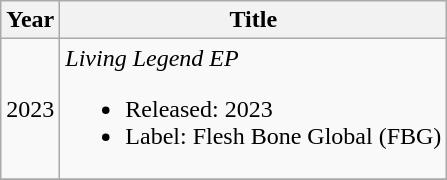<table class="wikitable">
<tr>
<th>Year</th>
<th>Title</th>
</tr>
<tr>
<td>2023</td>
<td><em>Living Legend EP</em><br><ul><li>Released: 2023</li><li>Label: Flesh Bone Global (FBG)</li></ul></td>
</tr>
<tr>
</tr>
<tr>
</tr>
</table>
